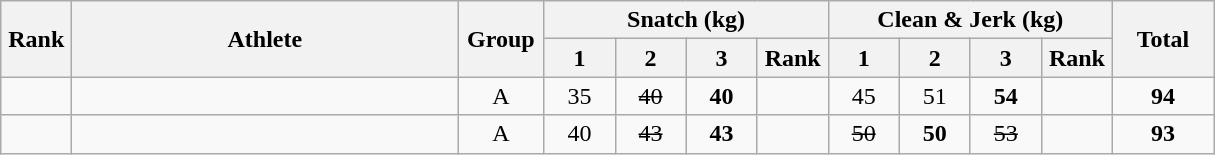<table class = "wikitable" style="text-align:center;">
<tr>
<th rowspan=2 width=40>Rank</th>
<th rowspan=2 width=250>Athlete</th>
<th rowspan=2 width=50>Group</th>
<th colspan=4>Snatch (kg)</th>
<th colspan=4>Clean & Jerk (kg)</th>
<th rowspan=2 width=60>Total</th>
</tr>
<tr>
<th width=40>1</th>
<th width=40>2</th>
<th width=40>3</th>
<th width=40>Rank</th>
<th width=40>1</th>
<th width=40>2</th>
<th width=40>3</th>
<th width=40>Rank</th>
</tr>
<tr>
<td></td>
<td align=left></td>
<td>A</td>
<td>35</td>
<td><s>40</s></td>
<td><strong>40</strong></td>
<td></td>
<td>45</td>
<td>51</td>
<td><strong>54</strong></td>
<td></td>
<td><strong>94</strong></td>
</tr>
<tr>
<td></td>
<td align=left></td>
<td>A</td>
<td>40</td>
<td><s>43</s></td>
<td><strong>43</strong></td>
<td></td>
<td><s>50</s></td>
<td><strong>50</strong></td>
<td><s>53</s></td>
<td></td>
<td><strong>93</strong></td>
</tr>
</table>
